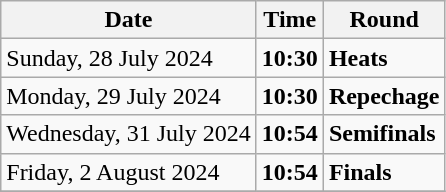<table class="wikitable">
<tr>
<th>Date</th>
<th>Time</th>
<th>Round</th>
</tr>
<tr>
<td>Sunday, 28 July 2024</td>
<td><strong>10:30</strong></td>
<td><strong>Heats</strong></td>
</tr>
<tr>
<td>Monday, 29 July 2024</td>
<td><strong>10:30</strong></td>
<td><strong>Repechage</strong></td>
</tr>
<tr>
<td>Wednesday, 31 July 2024</td>
<td><strong>10:54</strong></td>
<td><strong>Semifinals</strong></td>
</tr>
<tr>
<td>Friday, 2 August 2024</td>
<td><strong>10:54</strong></td>
<td><strong>Finals</strong></td>
</tr>
<tr>
</tr>
</table>
